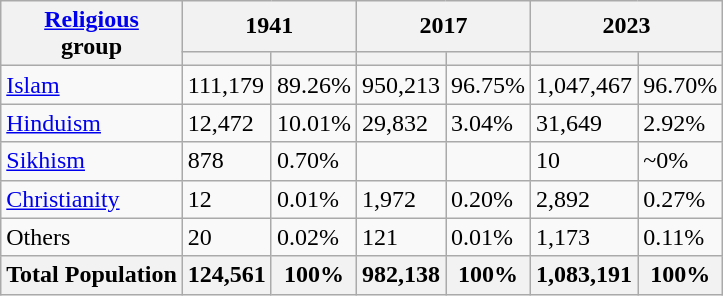<table class="wikitable sortable">
<tr>
<th rowspan="2"><a href='#'>Religious</a><br>group</th>
<th colspan="2">1941</th>
<th colspan="2">2017</th>
<th colspan="2">2023</th>
</tr>
<tr>
<th><a href='#'></a></th>
<th></th>
<th></th>
<th></th>
<th></th>
<th></th>
</tr>
<tr>
<td><a href='#'>Islam</a> </td>
<td>111,179</td>
<td>89.26%</td>
<td>950,213</td>
<td>96.75%</td>
<td>1,047,467</td>
<td>96.70%</td>
</tr>
<tr>
<td><a href='#'>Hinduism</a> </td>
<td>12,472</td>
<td>10.01%</td>
<td>29,832</td>
<td>3.04%</td>
<td>31,649</td>
<td>2.92%</td>
</tr>
<tr>
<td><a href='#'>Sikhism</a> </td>
<td>878</td>
<td>0.70%</td>
<td></td>
<td></td>
<td>10</td>
<td>~0%</td>
</tr>
<tr>
<td><a href='#'>Christianity</a> </td>
<td>12</td>
<td>0.01%</td>
<td>1,972</td>
<td>0.20%</td>
<td>2,892</td>
<td>0.27%</td>
</tr>
<tr>
<td>Others </td>
<td>20</td>
<td>0.02%</td>
<td>121</td>
<td>0.01%</td>
<td>1,173</td>
<td>0.11%</td>
</tr>
<tr>
<th>Total Population</th>
<th>124,561</th>
<th>100%</th>
<th>982,138</th>
<th>100%</th>
<th>1,083,191</th>
<th>100%</th>
</tr>
</table>
